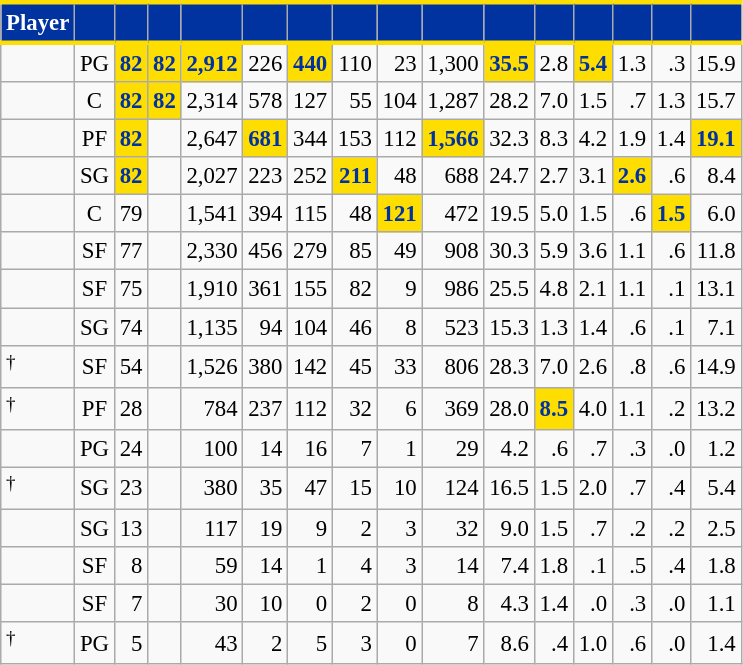<table class="wikitable sortable" style="font-size: 95%; text-align:right;">
<tr>
<th style="background:#0032A0; color:#FFFFFF; border-top:#FEDD00 3px solid; border-bottom:#FEDD00 3px solid;">Player</th>
<th style="background:#0032A0; color:#FFFFFF; border-top:#FEDD00 3px solid; border-bottom:#FEDD00 3px solid;"></th>
<th style="background:#0032A0; color:#FFFFFF; border-top:#FEDD00 3px solid; border-bottom:#FEDD00 3px solid;"></th>
<th style="background:#0032A0; color:#FFFFFF; border-top:#FEDD00 3px solid; border-bottom:#FEDD00 3px solid;"></th>
<th style="background:#0032A0; color:#FFFFFF; border-top:#FEDD00 3px solid; border-bottom:#FEDD00 3px solid;"></th>
<th style="background:#0032A0; color:#FFFFFF; border-top:#FEDD00 3px solid; border-bottom:#FEDD00 3px solid;"></th>
<th style="background:#0032A0; color:#FFFFFF; border-top:#FEDD00 3px solid; border-bottom:#FEDD00 3px solid;"></th>
<th style="background:#0032A0; color:#FFFFFF; border-top:#FEDD00 3px solid; border-bottom:#FEDD00 3px solid;"></th>
<th style="background:#0032A0; color:#FFFFFF; border-top:#FEDD00 3px solid; border-bottom:#FEDD00 3px solid;"></th>
<th style="background:#0032A0; color:#FFFFFF; border-top:#FEDD00 3px solid; border-bottom:#FEDD00 3px solid;"></th>
<th style="background:#0032A0; color:#FFFFFF; border-top:#FEDD00 3px solid; border-bottom:#FEDD00 3px solid;"></th>
<th style="background:#0032A0; color:#FFFFFF; border-top:#FEDD00 3px solid; border-bottom:#FEDD00 3px solid;"></th>
<th style="background:#0032A0; color:#FFFFFF; border-top:#FEDD00 3px solid; border-bottom:#FEDD00 3px solid;"></th>
<th style="background:#0032A0; color:#FFFFFF; border-top:#FEDD00 3px solid; border-bottom:#FEDD00 3px solid;"></th>
<th style="background:#0032A0; color:#FFFFFF; border-top:#FEDD00 3px solid; border-bottom:#FEDD00 3px solid;"></th>
<th style="background:#0032A0; color:#FFFFFF; border-top:#FEDD00 3px solid; border-bottom:#FEDD00 3px solid;"></th>
</tr>
<tr>
<td style="text-align:left;"></td>
<td style="text-align:center;">PG</td>
<td style="background:#FEDD00; color:#0032A0;"><strong>82</strong></td>
<td style="background:#FEDD00; color:#0032A0;"><strong>82</strong></td>
<td style="background:#FEDD00; color:#0032A0;"><strong>2,912</strong></td>
<td>226</td>
<td style="background:#FEDD00; color:#0032A0;"><strong>440</strong></td>
<td>110</td>
<td>23</td>
<td>1,300</td>
<td style="background:#FEDD00; color:#0032A0;"><strong>35.5</strong></td>
<td>2.8</td>
<td style="background:#FEDD00; color:#0032A0;"><strong>5.4</strong></td>
<td>1.3</td>
<td>.3</td>
<td>15.9</td>
</tr>
<tr>
<td style="text-align:left;"></td>
<td style="text-align:center;">C</td>
<td style="background:#FEDD00; color:#0032A0;"><strong>82</strong></td>
<td style="background:#FEDD00; color:#0032A0;"><strong>82</strong></td>
<td>2,314</td>
<td>578</td>
<td>127</td>
<td>55</td>
<td>104</td>
<td>1,287</td>
<td>28.2</td>
<td>7.0</td>
<td>1.5</td>
<td>.7</td>
<td>1.3</td>
<td>15.7</td>
</tr>
<tr>
<td style="text-align:left;"></td>
<td style="text-align:center;">PF</td>
<td style="background:#FEDD00; color:#0032A0;"><strong>82</strong></td>
<td></td>
<td>2,647</td>
<td style="background:#FEDD00; color:#0032A0;"><strong>681</strong></td>
<td>344</td>
<td>153</td>
<td>112</td>
<td style="background:#FEDD00; color:#0032A0;"><strong>1,566</strong></td>
<td>32.3</td>
<td>8.3</td>
<td>4.2</td>
<td>1.9</td>
<td>1.4</td>
<td style="background:#FEDD00; color:#0032A0;"><strong>19.1</strong></td>
</tr>
<tr>
<td style="text-align:left;"></td>
<td style="text-align:center;">SG</td>
<td style="background:#FEDD00; color:#0032A0;"><strong>82</strong></td>
<td></td>
<td>2,027</td>
<td>223</td>
<td>252</td>
<td style="background:#FEDD00; color:#0032A0;"><strong>211</strong></td>
<td>48</td>
<td>688</td>
<td>24.7</td>
<td>2.7</td>
<td>3.1</td>
<td style="background:#FEDD00; color:#0032A0;"><strong>2.6</strong></td>
<td>.6</td>
<td>8.4</td>
</tr>
<tr>
<td style="text-align:left;"></td>
<td style="text-align:center;">C</td>
<td>79</td>
<td></td>
<td>1,541</td>
<td>394</td>
<td>115</td>
<td>48</td>
<td style="background:#FEDD00; color:#0032A0;"><strong>121</strong></td>
<td>472</td>
<td>19.5</td>
<td>5.0</td>
<td>1.5</td>
<td>.6</td>
<td style="background:#FEDD00; color:#0032A0;"><strong>1.5</strong></td>
<td>6.0</td>
</tr>
<tr>
<td style="text-align:left;"></td>
<td style="text-align:center;">SF</td>
<td>77</td>
<td></td>
<td>2,330</td>
<td>456</td>
<td>279</td>
<td>85</td>
<td>49</td>
<td>908</td>
<td>30.3</td>
<td>5.9</td>
<td>3.6</td>
<td>1.1</td>
<td>.6</td>
<td>11.8</td>
</tr>
<tr>
<td style="text-align:left;"></td>
<td style="text-align:center;">SF</td>
<td>75</td>
<td></td>
<td>1,910</td>
<td>361</td>
<td>155</td>
<td>82</td>
<td>9</td>
<td>986</td>
<td>25.5</td>
<td>4.8</td>
<td>2.1</td>
<td>1.1</td>
<td>.1</td>
<td>13.1</td>
</tr>
<tr>
<td style="text-align:left;"></td>
<td style="text-align:center;">SG</td>
<td>74</td>
<td></td>
<td>1,135</td>
<td>94</td>
<td>104</td>
<td>46</td>
<td>8</td>
<td>523</td>
<td>15.3</td>
<td>1.3</td>
<td>1.4</td>
<td>.6</td>
<td>.1</td>
<td>7.1</td>
</tr>
<tr>
<td style="text-align:left;"><sup>†</sup></td>
<td style="text-align:center;">SF</td>
<td>54</td>
<td></td>
<td>1,526</td>
<td>380</td>
<td>142</td>
<td>45</td>
<td>33</td>
<td>806</td>
<td>28.3</td>
<td>7.0</td>
<td>2.6</td>
<td>.8</td>
<td>.6</td>
<td>14.9</td>
</tr>
<tr>
<td style="text-align:left;"><sup>†</sup></td>
<td style="text-align:center;">PF</td>
<td>28</td>
<td></td>
<td>784</td>
<td>237</td>
<td>112</td>
<td>32</td>
<td>6</td>
<td>369</td>
<td>28.0</td>
<td style="background:#FEDD00; color:#0032A0;"><strong>8.5</strong></td>
<td>4.0</td>
<td>1.1</td>
<td>.2</td>
<td>13.2</td>
</tr>
<tr>
<td style="text-align:left;"></td>
<td style="text-align:center;">PG</td>
<td>24</td>
<td></td>
<td>100</td>
<td>14</td>
<td>16</td>
<td>7</td>
<td>1</td>
<td>29</td>
<td>4.2</td>
<td>.6</td>
<td>.7</td>
<td>.3</td>
<td>.0</td>
<td>1.2</td>
</tr>
<tr>
<td style="text-align:left;"><sup>†</sup></td>
<td style="text-align:center;">SG</td>
<td>23</td>
<td></td>
<td>380</td>
<td>35</td>
<td>47</td>
<td>15</td>
<td>10</td>
<td>124</td>
<td>16.5</td>
<td>1.5</td>
<td>2.0</td>
<td>.7</td>
<td>.4</td>
<td>5.4</td>
</tr>
<tr>
<td style="text-align:left;"></td>
<td style="text-align:center;">SG</td>
<td>13</td>
<td></td>
<td>117</td>
<td>19</td>
<td>9</td>
<td>2</td>
<td>3</td>
<td>32</td>
<td>9.0</td>
<td>1.5</td>
<td>.7</td>
<td>.2</td>
<td>.2</td>
<td>2.5</td>
</tr>
<tr>
<td style="text-align:left;"></td>
<td style="text-align:center;">SF</td>
<td>8</td>
<td></td>
<td>59</td>
<td>14</td>
<td>1</td>
<td>4</td>
<td>3</td>
<td>14</td>
<td>7.4</td>
<td>1.8</td>
<td>.1</td>
<td>.5</td>
<td>.4</td>
<td>1.8</td>
</tr>
<tr>
<td style="text-align:left;"></td>
<td style="text-align:center;">SF</td>
<td>7</td>
<td></td>
<td>30</td>
<td>10</td>
<td>0</td>
<td>2</td>
<td>0</td>
<td>8</td>
<td>4.3</td>
<td>1.4</td>
<td>.0</td>
<td>.3</td>
<td>.0</td>
<td>1.1</td>
</tr>
<tr>
<td style="text-align:left;"><sup>†</sup></td>
<td style="text-align:center;">PG</td>
<td>5</td>
<td></td>
<td>43</td>
<td>2</td>
<td>5</td>
<td>3</td>
<td>0</td>
<td>7</td>
<td>8.6</td>
<td>.4</td>
<td>1.0</td>
<td>.6</td>
<td>.0</td>
<td>1.4</td>
</tr>
</table>
